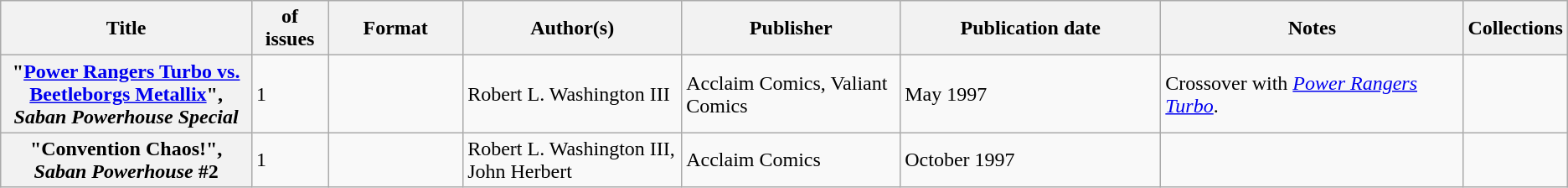<table class="wikitable">
<tr>
<th>Title</th>
<th style="width:40pt"> of issues</th>
<th style="width:75pt">Format</th>
<th style="width:125pt">Author(s)</th>
<th style="width:125pt">Publisher</th>
<th style="width:150pt">Publication date</th>
<th style="width:175pt">Notes</th>
<th>Collections</th>
</tr>
<tr>
<th>"<a href='#'>Power Rangers Turbo vs. Beetleborgs Metallix</a>", <em>Saban Powerhouse Special</em></th>
<td>1</td>
<td></td>
<td>Robert L. Washington III</td>
<td>Acclaim Comics, Valiant Comics</td>
<td>May 1997</td>
<td>Crossover with <em><a href='#'>Power Rangers Turbo</a></em>.</td>
<td></td>
</tr>
<tr>
<th>"Convention Chaos!", <em>Saban Powerhouse</em> #2</th>
<td>1</td>
<td></td>
<td>Robert L. Washington III, John Herbert</td>
<td>Acclaim Comics</td>
<td>October 1997</td>
<td></td>
<td></td>
</tr>
</table>
